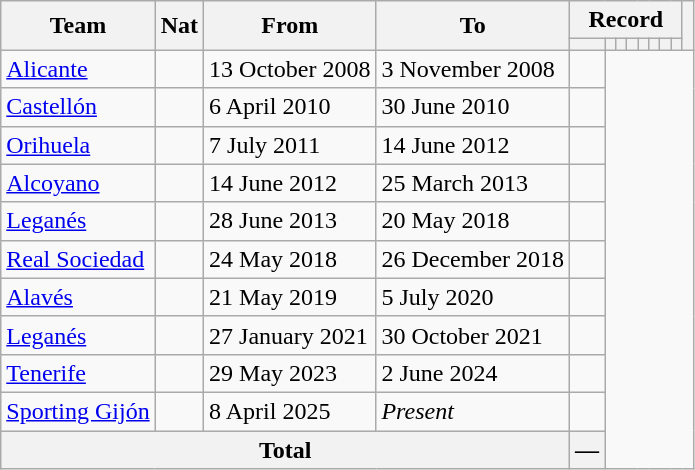<table class="wikitable" style="text-align: center">
<tr>
<th rowspan="2">Team</th>
<th rowspan="2">Nat</th>
<th rowspan="2">From</th>
<th rowspan="2">To</th>
<th colspan="8">Record</th>
<th rowspan=2></th>
</tr>
<tr>
<th></th>
<th></th>
<th></th>
<th></th>
<th></th>
<th></th>
<th></th>
<th></th>
</tr>
<tr>
<td align=left><a href='#'>Alicante</a></td>
<td></td>
<td align=left>13 October 2008</td>
<td align=left>3 November 2008<br></td>
<td></td>
</tr>
<tr>
<td align=left><a href='#'>Castellón</a></td>
<td></td>
<td align=left>6 April 2010</td>
<td align=left>30 June 2010<br></td>
<td></td>
</tr>
<tr>
<td align=left><a href='#'>Orihuela</a></td>
<td></td>
<td align=left>7 July 2011</td>
<td align=left>14 June 2012<br></td>
<td></td>
</tr>
<tr>
<td align=left><a href='#'>Alcoyano</a></td>
<td></td>
<td align=left>14 June 2012</td>
<td align=left>25 March 2013<br></td>
<td></td>
</tr>
<tr>
<td align=left><a href='#'>Leganés</a></td>
<td></td>
<td align=left>28 June 2013</td>
<td align=left>20 May 2018<br></td>
<td></td>
</tr>
<tr>
<td align=left><a href='#'>Real Sociedad</a></td>
<td></td>
<td align=left>24 May 2018</td>
<td align=left>26 December 2018<br></td>
<td></td>
</tr>
<tr>
<td align=left><a href='#'>Alavés</a></td>
<td></td>
<td align=left>21 May 2019</td>
<td align=left>5 July 2020<br></td>
<td></td>
</tr>
<tr>
<td align=left><a href='#'>Leganés</a></td>
<td></td>
<td align=left>27 January 2021</td>
<td align=left>30 October 2021<br></td>
<td></td>
</tr>
<tr>
<td align=left><a href='#'>Tenerife</a></td>
<td></td>
<td align=left>29 May 2023</td>
<td align=left>2 June 2024<br></td>
<td></td>
</tr>
<tr>
<td align=left><a href='#'>Sporting Gijón</a></td>
<td></td>
<td align=left>8 April 2025</td>
<td align=left><em>Present</em><br></td>
<td></td>
</tr>
<tr>
<th colspan="4">Total<br></th>
<th>—</th>
</tr>
</table>
